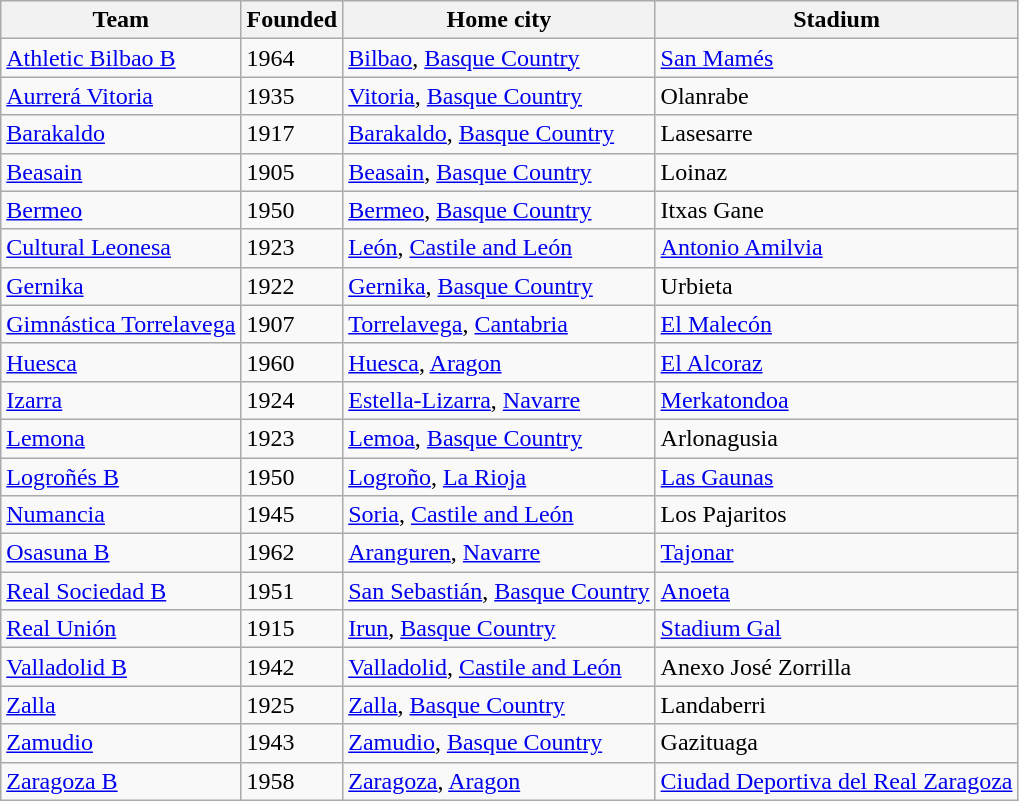<table class="wikitable sortable">
<tr>
<th>Team</th>
<th>Founded</th>
<th>Home city</th>
<th>Stadium</th>
</tr>
<tr>
<td><a href='#'>Athletic Bilbao B</a></td>
<td>1964</td>
<td><a href='#'>Bilbao</a>, <a href='#'>Basque Country</a></td>
<td><a href='#'>San Mamés</a></td>
</tr>
<tr>
<td><a href='#'>Aurrerá Vitoria</a></td>
<td>1935</td>
<td><a href='#'>Vitoria</a>, <a href='#'>Basque Country</a></td>
<td>Olanrabe</td>
</tr>
<tr>
<td><a href='#'>Barakaldo</a></td>
<td>1917</td>
<td><a href='#'>Barakaldo</a>, <a href='#'>Basque Country</a></td>
<td>Lasesarre</td>
</tr>
<tr>
<td><a href='#'>Beasain</a></td>
<td>1905</td>
<td><a href='#'>Beasain</a>, <a href='#'>Basque Country</a></td>
<td>Loinaz</td>
</tr>
<tr>
<td><a href='#'>Bermeo</a></td>
<td>1950</td>
<td><a href='#'>Bermeo</a>, <a href='#'>Basque Country</a></td>
<td>Itxas Gane</td>
</tr>
<tr>
<td><a href='#'>Cultural Leonesa</a></td>
<td>1923</td>
<td><a href='#'>León</a>, <a href='#'>Castile and León</a></td>
<td><a href='#'>Antonio Amilvia</a></td>
</tr>
<tr>
<td><a href='#'>Gernika</a></td>
<td>1922</td>
<td><a href='#'>Gernika</a>, <a href='#'>Basque Country</a></td>
<td>Urbieta</td>
</tr>
<tr>
<td><a href='#'>Gimnástica Torrelavega</a></td>
<td>1907</td>
<td><a href='#'>Torrelavega</a>, <a href='#'>Cantabria</a></td>
<td><a href='#'>El Malecón</a></td>
</tr>
<tr>
<td><a href='#'>Huesca</a></td>
<td>1960</td>
<td><a href='#'>Huesca</a>, <a href='#'>Aragon</a></td>
<td><a href='#'>El Alcoraz</a></td>
</tr>
<tr>
<td><a href='#'>Izarra</a></td>
<td>1924</td>
<td><a href='#'>Estella-Lizarra</a>, <a href='#'>Navarre</a></td>
<td><a href='#'>Merkatondoa</a></td>
</tr>
<tr>
<td><a href='#'>Lemona</a></td>
<td>1923</td>
<td><a href='#'>Lemoa</a>, <a href='#'>Basque Country</a></td>
<td>Arlonagusia</td>
</tr>
<tr>
<td><a href='#'>Logroñés B</a></td>
<td>1950</td>
<td><a href='#'>Logroño</a>, <a href='#'>La Rioja</a></td>
<td><a href='#'>Las Gaunas</a></td>
</tr>
<tr>
<td><a href='#'>Numancia</a></td>
<td>1945</td>
<td><a href='#'>Soria</a>, <a href='#'>Castile and León</a></td>
<td>Los Pajaritos</td>
</tr>
<tr>
<td><a href='#'>Osasuna B</a></td>
<td>1962</td>
<td><a href='#'>Aranguren</a>, <a href='#'>Navarre</a></td>
<td><a href='#'>Tajonar</a></td>
</tr>
<tr>
<td><a href='#'>Real Sociedad B</a></td>
<td>1951</td>
<td><a href='#'>San Sebastián</a>, <a href='#'>Basque Country</a></td>
<td><a href='#'>Anoeta</a></td>
</tr>
<tr>
<td><a href='#'>Real Unión</a></td>
<td>1915</td>
<td><a href='#'>Irun</a>, <a href='#'>Basque Country</a></td>
<td><a href='#'>Stadium Gal</a></td>
</tr>
<tr>
<td><a href='#'>Valladolid B</a></td>
<td>1942</td>
<td><a href='#'>Valladolid</a>, <a href='#'>Castile and León</a></td>
<td>Anexo José Zorrilla</td>
</tr>
<tr>
<td><a href='#'>Zalla</a></td>
<td>1925</td>
<td><a href='#'>Zalla</a>, <a href='#'>Basque Country</a></td>
<td>Landaberri</td>
</tr>
<tr>
<td><a href='#'>Zamudio</a></td>
<td>1943</td>
<td><a href='#'>Zamudio</a>, <a href='#'>Basque Country</a></td>
<td>Gazituaga</td>
</tr>
<tr>
<td><a href='#'>Zaragoza B</a></td>
<td>1958</td>
<td><a href='#'>Zaragoza</a>, <a href='#'>Aragon</a></td>
<td><a href='#'>Ciudad Deportiva del Real Zaragoza</a></td>
</tr>
</table>
